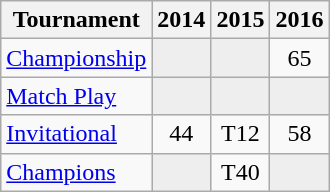<table class="wikitable" style="text-align:center;">
<tr>
<th>Tournament</th>
<th>2014</th>
<th>2015</th>
<th>2016</th>
</tr>
<tr>
<td align="left"><a href='#'>Championship</a></td>
<td style="background:#eeeeee;"></td>
<td style="background:#eeeeee;"></td>
<td>65</td>
</tr>
<tr>
<td align="left"><a href='#'>Match Play</a></td>
<td style="background:#eeeeee;"></td>
<td style="background:#eeeeee;"></td>
<td style="background:#eeeeee;"></td>
</tr>
<tr>
<td align="left"><a href='#'>Invitational</a></td>
<td>44</td>
<td>T12</td>
<td>58</td>
</tr>
<tr>
<td align="left"><a href='#'>Champions</a></td>
<td style="background:#eeeeee;"></td>
<td>T40</td>
<td style="background:#eeeeee;"></td>
</tr>
</table>
